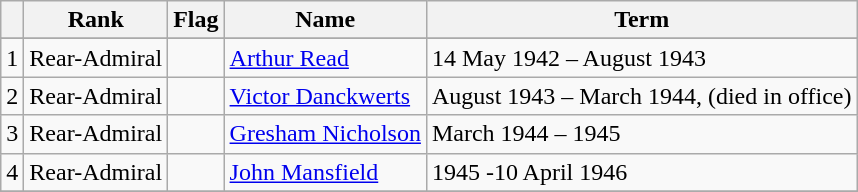<table class="wikitable">
<tr>
<th></th>
<th>Rank</th>
<th>Flag</th>
<th>Name</th>
<th>Term</th>
</tr>
<tr>
</tr>
<tr>
<td>1</td>
<td>Rear-Admiral</td>
<td></td>
<td><a href='#'>Arthur Read</a></td>
<td>14 May 1942 – August 1943</td>
</tr>
<tr>
<td>2</td>
<td>Rear-Admiral</td>
<td></td>
<td><a href='#'>Victor Danckwerts</a></td>
<td>August 1943 – March 1944, (died in office)</td>
</tr>
<tr>
<td>3</td>
<td>Rear-Admiral</td>
<td></td>
<td><a href='#'>Gresham Nicholson</a></td>
<td>March 1944 – 1945</td>
</tr>
<tr>
<td>4</td>
<td>Rear-Admiral</td>
<td></td>
<td><a href='#'>John Mansfield</a></td>
<td>1945 -10 April 1946</td>
</tr>
<tr>
</tr>
</table>
